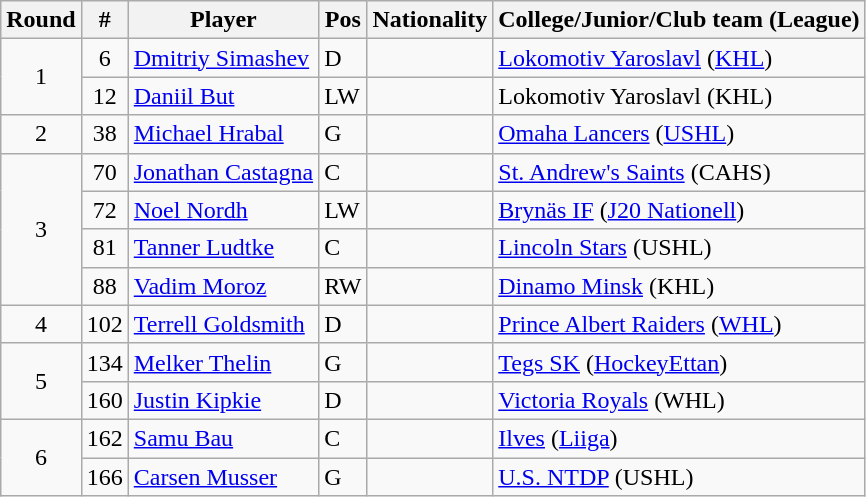<table class="wikitable">
<tr>
<th>Round</th>
<th>#</th>
<th>Player</th>
<th>Pos</th>
<th>Nationality</th>
<th>College/Junior/Club team (League)</th>
</tr>
<tr>
<td rowspan=2 style="text-align:center;">1</td>
<td style="text-align:center;">6</td>
<td><a href='#'>Dmitriy Simashev</a></td>
<td>D</td>
<td></td>
<td><a href='#'>Lokomotiv Yaroslavl</a> (<a href='#'>KHL</a>)</td>
</tr>
<tr>
<td style="text-align:center;">12</td>
<td><a href='#'>Daniil But</a></td>
<td>LW</td>
<td></td>
<td>Lokomotiv Yaroslavl (KHL)</td>
</tr>
<tr>
<td style="text-align:center;">2</td>
<td style="text-align:center;">38</td>
<td><a href='#'>Michael Hrabal</a></td>
<td>G</td>
<td></td>
<td><a href='#'>Omaha Lancers</a> (<a href='#'>USHL</a>)</td>
</tr>
<tr>
<td rowspan=4 style="text-align:center;">3</td>
<td style="text-align:center;">70</td>
<td><a href='#'>Jonathan Castagna</a></td>
<td>C</td>
<td></td>
<td><a href='#'>St. Andrew's Saints</a> (CAHS)</td>
</tr>
<tr>
<td style="text-align:center;">72</td>
<td><a href='#'>Noel Nordh</a></td>
<td>LW</td>
<td></td>
<td><a href='#'>Brynäs IF</a> (<a href='#'>J20 Nationell</a>)</td>
</tr>
<tr>
<td style="text-align:center;">81</td>
<td><a href='#'>Tanner Ludtke</a></td>
<td>C</td>
<td></td>
<td><a href='#'>Lincoln Stars</a> (USHL)</td>
</tr>
<tr>
<td style="text-align:center;">88</td>
<td><a href='#'>Vadim Moroz</a></td>
<td>RW</td>
<td></td>
<td><a href='#'>Dinamo Minsk</a> (KHL)</td>
</tr>
<tr>
<td style="text-align:center;">4</td>
<td style="text-align:center;">102</td>
<td><a href='#'>Terrell Goldsmith</a></td>
<td>D</td>
<td></td>
<td><a href='#'>Prince Albert Raiders</a> (<a href='#'>WHL</a>)</td>
</tr>
<tr>
<td rowspan=2 style="text-align:center;">5</td>
<td style="text-align:center;">134</td>
<td><a href='#'>Melker Thelin</a></td>
<td>G</td>
<td></td>
<td><a href='#'>Tegs SK</a> (<a href='#'>HockeyEttan</a>)</td>
</tr>
<tr>
<td style="text-align:center;">160</td>
<td><a href='#'>Justin Kipkie</a></td>
<td>D</td>
<td></td>
<td><a href='#'>Victoria Royals</a> (WHL)</td>
</tr>
<tr>
<td rowspan=2 style="text-align:center;">6</td>
<td style="text-align:center;">162</td>
<td><a href='#'>Samu Bau</a></td>
<td>C</td>
<td></td>
<td><a href='#'>Ilves</a> (<a href='#'>Liiga</a>)</td>
</tr>
<tr>
<td style="text-align:center;">166</td>
<td><a href='#'>Carsen Musser</a></td>
<td>G</td>
<td></td>
<td><a href='#'>U.S. NTDP</a> (USHL)</td>
</tr>
</table>
